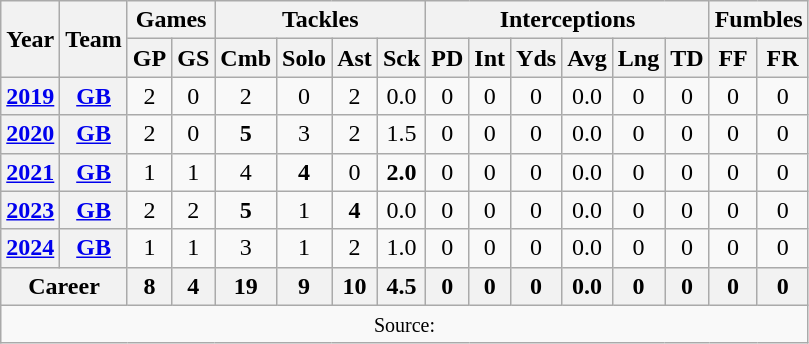<table class="wikitable" style="text-align: center;">
<tr>
<th rowspan="2">Year</th>
<th rowspan="2">Team</th>
<th colspan="2">Games</th>
<th colspan="4">Tackles</th>
<th colspan="6">Interceptions</th>
<th colspan="2">Fumbles</th>
</tr>
<tr>
<th>GP</th>
<th>GS</th>
<th>Cmb</th>
<th>Solo</th>
<th>Ast</th>
<th>Sck</th>
<th>PD</th>
<th>Int</th>
<th>Yds</th>
<th>Avg</th>
<th>Lng</th>
<th>TD</th>
<th>FF</th>
<th>FR</th>
</tr>
<tr>
<th><a href='#'>2019</a></th>
<th><a href='#'>GB</a></th>
<td>2</td>
<td>0</td>
<td>2</td>
<td>0</td>
<td>2</td>
<td>0.0</td>
<td>0</td>
<td>0</td>
<td>0</td>
<td>0.0</td>
<td>0</td>
<td>0</td>
<td>0</td>
<td>0</td>
</tr>
<tr>
<th><a href='#'>2020</a></th>
<th><a href='#'>GB</a></th>
<td>2</td>
<td>0</td>
<td><strong>5</strong></td>
<td>3</td>
<td>2</td>
<td>1.5</td>
<td>0</td>
<td>0</td>
<td>0</td>
<td>0.0</td>
<td>0</td>
<td>0</td>
<td>0</td>
<td>0</td>
</tr>
<tr>
<th><a href='#'>2021</a></th>
<th><a href='#'>GB</a></th>
<td>1</td>
<td>1</td>
<td>4</td>
<td><strong>4</strong></td>
<td>0</td>
<td><strong>2.0</strong></td>
<td>0</td>
<td>0</td>
<td>0</td>
<td>0.0</td>
<td>0</td>
<td>0</td>
<td>0</td>
<td>0</td>
</tr>
<tr>
<th><a href='#'>2023</a></th>
<th><a href='#'>GB</a></th>
<td>2</td>
<td>2</td>
<td><strong>5</strong></td>
<td>1</td>
<td><strong>4</strong></td>
<td>0.0</td>
<td>0</td>
<td>0</td>
<td>0</td>
<td>0.0</td>
<td>0</td>
<td>0</td>
<td>0</td>
<td>0</td>
</tr>
<tr>
<th><a href='#'>2024</a></th>
<th><a href='#'>GB</a></th>
<td>1</td>
<td>1</td>
<td>3</td>
<td>1</td>
<td>2</td>
<td>1.0</td>
<td>0</td>
<td>0</td>
<td>0</td>
<td>0.0</td>
<td>0</td>
<td>0</td>
<td>0</td>
<td>0</td>
</tr>
<tr>
<th colspan="2">Career</th>
<th>8</th>
<th>4</th>
<th>19</th>
<th>9</th>
<th>10</th>
<th>4.5</th>
<th>0</th>
<th>0</th>
<th>0</th>
<th>0.0</th>
<th>0</th>
<th>0</th>
<th>0</th>
<th>0</th>
</tr>
<tr>
<td colspan="17"><small>Source: </small></td>
</tr>
</table>
